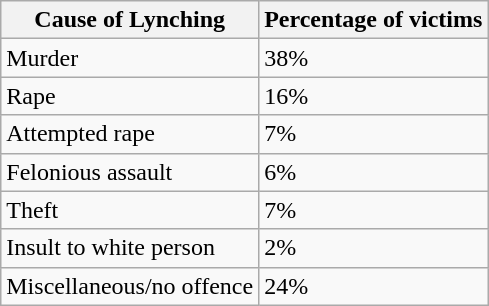<table class="wikitable sortable">
<tr>
<th>Cause of Lynching</th>
<th>Percentage of victims</th>
</tr>
<tr>
<td>Murder</td>
<td>38%</td>
</tr>
<tr>
<td>Rape</td>
<td>16%</td>
</tr>
<tr>
<td>Attempted rape</td>
<td>7%</td>
</tr>
<tr>
<td>Felonious assault</td>
<td>6%</td>
</tr>
<tr>
<td>Theft</td>
<td>7%</td>
</tr>
<tr>
<td>Insult to white person</td>
<td>2%</td>
</tr>
<tr>
<td>Miscellaneous/no offence</td>
<td>24%</td>
</tr>
</table>
